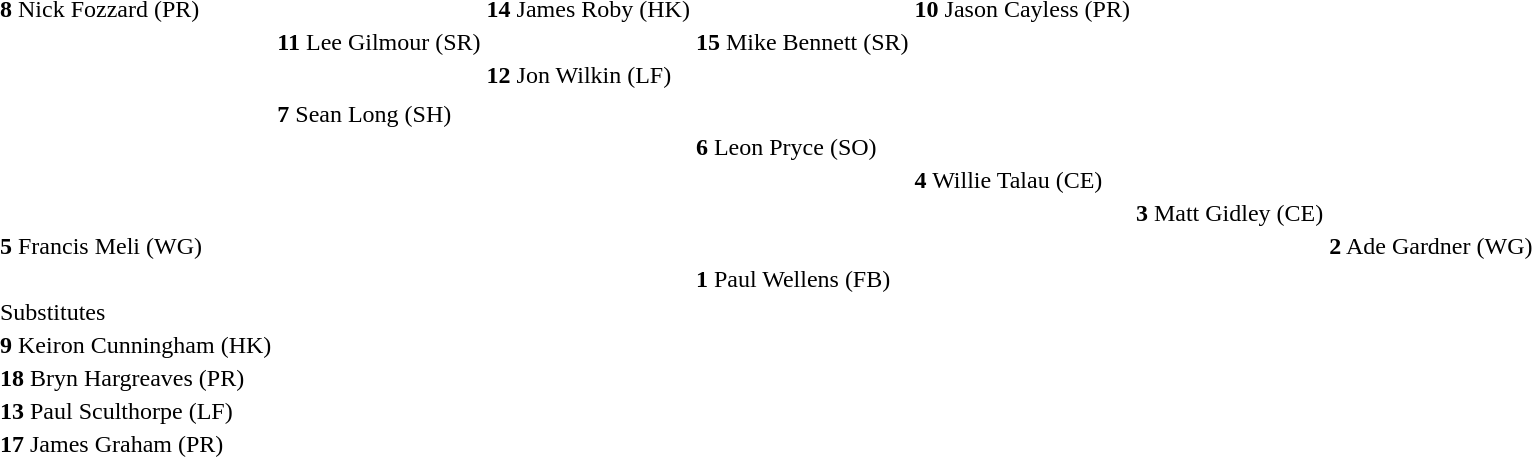<table class="toccolours">
<tr>
<th></th>
</tr>
<tr>
<td align=centre><div><br><table>
<tr ---->
<td><strong>8</strong> Nick Fozzard (PR)</td>
<td></td>
<td><strong>14</strong> James Roby (HK)</td>
<td></td>
<td><strong>10</strong> Jason Cayless (PR)</td>
</tr>
<tr ---->
<td></td>
<td><strong>11</strong> Lee Gilmour (SR)</td>
<td></td>
<td><strong>15</strong> Mike Bennett (SR)</td>
</tr>
<tr ---->
<td></td>
<td></td>
<td><strong>12</strong> Jon Wilkin (LF)</td>
<td></td>
<td></td>
</tr>
<tr ---->
<td colspan=7></td>
</tr>
<tr ---->
<td></td>
<td><strong>7</strong> Sean Long (SH)</td>
</tr>
<tr ---->
<td></td>
<td></td>
<td></td>
<td><strong>6</strong> Leon Pryce (SO)</td>
</tr>
<tr ---->
<td></td>
<td></td>
<td></td>
<td></td>
<td><strong>4</strong> Willie Talau (CE)</td>
</tr>
<tr ---->
<td></td>
<td></td>
<td></td>
<td></td>
<td></td>
<td><strong>3</strong> Matt Gidley (CE)</td>
</tr>
<tr ---->
<td><strong>5</strong> Francis Meli (WG)</td>
<td></td>
<td></td>
<td></td>
<td></td>
<td></td>
<td><strong>2</strong> Ade Gardner (WG)</td>
</tr>
<tr ---->
<td></td>
<td></td>
<td></td>
<td><strong>1</strong> Paul Wellens (FB)</td>
</tr>
<tr ---->
<td>Substitutes</td>
</tr>
<tr>
<td><strong>9</strong> Keiron Cunningham (HK)</td>
</tr>
<tr>
<td><strong>18</strong> Bryn Hargreaves (PR)</td>
</tr>
<tr>
<td><strong>13</strong> Paul Sculthorpe (LF)</td>
</tr>
<tr>
<td><strong>17</strong> James Graham (PR)</td>
</tr>
</table>
</div></td>
</tr>
</table>
